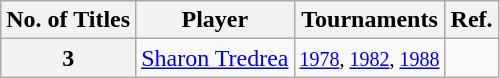<table class="wikitable">
<tr>
<th>No. of Titles</th>
<th>Player</th>
<th>Tournaments</th>
<th>Ref.</th>
</tr>
<tr>
<th>3</th>
<td> <a href='#'>Sharon Tredrea</a></td>
<td><small><a href='#'>1978</a>, <a href='#'>1982</a>, <a href='#'>1988</a></small></td>
<td></td>
</tr>
</table>
